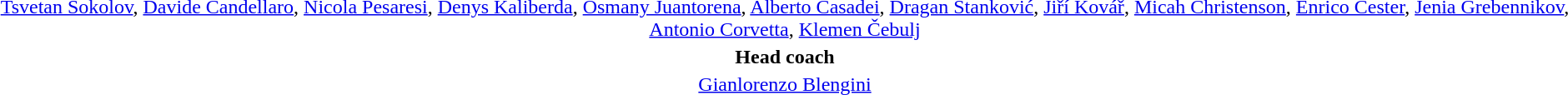<table style="text-align: center; margin-top: 2em; margin-left: auto; margin-right: auto">
<tr>
<td><a href='#'>Tsvetan Sokolov</a>, <a href='#'>Davide Candellaro</a>, <a href='#'>Nicola Pesaresi</a>, <a href='#'>Denys Kaliberda</a>, <a href='#'>Osmany Juantorena</a>, <a href='#'>Alberto Casadei</a>, <a href='#'>Dragan Stanković</a>, <a href='#'>Jiří Kovář</a>, <a href='#'>Micah Christenson</a>, <a href='#'>Enrico Cester</a>, <a href='#'>Jenia Grebennikov</a>, <a href='#'>Antonio Corvetta</a>, <a href='#'>Klemen Čebulj</a></td>
</tr>
<tr>
<td><strong>Head coach</strong></td>
</tr>
<tr>
<td><a href='#'>Gianlorenzo Blengini</a></td>
</tr>
</table>
